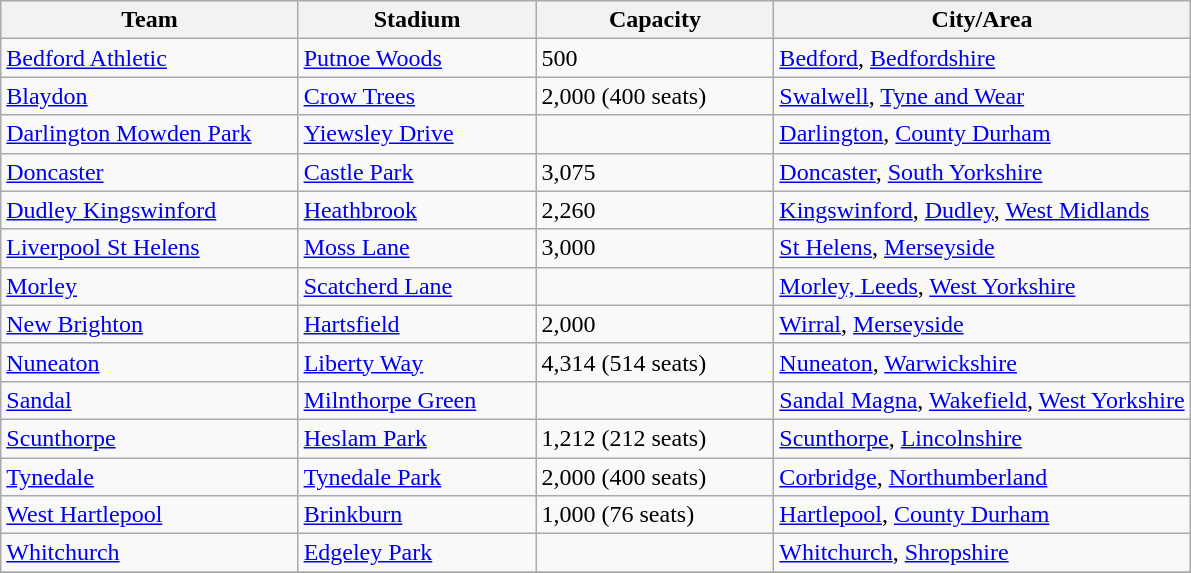<table class="wikitable sortable">
<tr>
<th width=25%>Team</th>
<th width=20%>Stadium</th>
<th width=20%>Capacity</th>
<th width=35%>City/Area</th>
</tr>
<tr>
<td><a href='#'>Bedford Athletic</a></td>
<td><a href='#'>Putnoe Woods</a></td>
<td>500</td>
<td><a href='#'>Bedford</a>, <a href='#'>Bedfordshire</a></td>
</tr>
<tr>
<td><a href='#'>Blaydon</a></td>
<td><a href='#'>Crow Trees</a></td>
<td>2,000 (400 seats)</td>
<td><a href='#'>Swalwell</a>, <a href='#'>Tyne and Wear</a></td>
</tr>
<tr>
<td><a href='#'>Darlington Mowden Park</a></td>
<td><a href='#'>Yiewsley Drive</a></td>
<td></td>
<td><a href='#'>Darlington</a>, <a href='#'>County Durham</a></td>
</tr>
<tr>
<td><a href='#'>Doncaster</a></td>
<td><a href='#'>Castle Park</a></td>
<td>3,075</td>
<td><a href='#'>Doncaster</a>, <a href='#'>South Yorkshire</a></td>
</tr>
<tr>
<td><a href='#'>Dudley Kingswinford</a></td>
<td><a href='#'>Heathbrook</a></td>
<td>2,260</td>
<td><a href='#'>Kingswinford</a>, <a href='#'>Dudley</a>, <a href='#'>West Midlands</a></td>
</tr>
<tr>
<td><a href='#'>Liverpool St Helens</a></td>
<td><a href='#'>Moss Lane</a></td>
<td>3,000</td>
<td><a href='#'>St Helens</a>, <a href='#'>Merseyside</a></td>
</tr>
<tr>
<td><a href='#'>Morley</a></td>
<td><a href='#'>Scatcherd Lane</a></td>
<td></td>
<td><a href='#'>Morley, Leeds</a>, <a href='#'>West Yorkshire</a></td>
</tr>
<tr>
<td><a href='#'>New Brighton</a></td>
<td><a href='#'>Hartsfield</a></td>
<td>2,000</td>
<td><a href='#'>Wirral</a>, <a href='#'>Merseyside</a></td>
</tr>
<tr>
<td><a href='#'>Nuneaton</a></td>
<td><a href='#'>Liberty Way</a></td>
<td>4,314 (514 seats)</td>
<td><a href='#'>Nuneaton</a>, <a href='#'>Warwickshire</a></td>
</tr>
<tr>
<td><a href='#'>Sandal</a></td>
<td><a href='#'>Milnthorpe Green</a></td>
<td></td>
<td><a href='#'>Sandal Magna</a>, <a href='#'>Wakefield</a>, <a href='#'>West Yorkshire</a></td>
</tr>
<tr>
<td><a href='#'>Scunthorpe</a></td>
<td><a href='#'>Heslam Park</a></td>
<td>1,212 (212 seats)</td>
<td><a href='#'>Scunthorpe</a>, <a href='#'>Lincolnshire</a></td>
</tr>
<tr>
<td><a href='#'>Tynedale</a></td>
<td><a href='#'>Tynedale Park</a></td>
<td>2,000 (400 seats)</td>
<td><a href='#'>Corbridge</a>, <a href='#'>Northumberland</a></td>
</tr>
<tr>
<td><a href='#'>West Hartlepool</a></td>
<td><a href='#'>Brinkburn</a></td>
<td>1,000 (76 seats)</td>
<td><a href='#'>Hartlepool</a>, <a href='#'>County Durham</a></td>
</tr>
<tr>
<td><a href='#'>Whitchurch</a></td>
<td><a href='#'>Edgeley Park</a></td>
<td></td>
<td><a href='#'>Whitchurch</a>, <a href='#'>Shropshire</a></td>
</tr>
<tr>
</tr>
</table>
